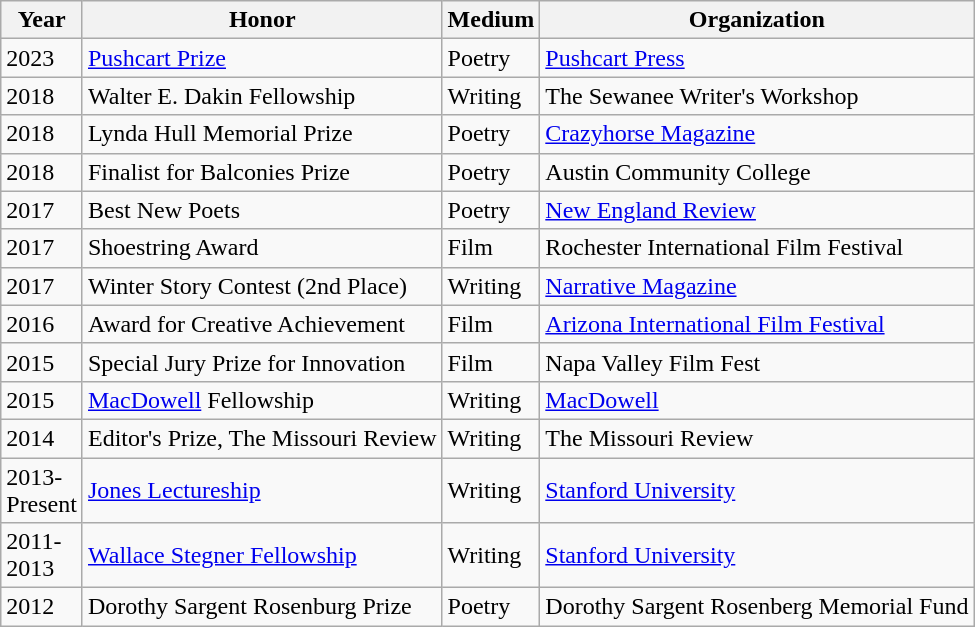<table class="wikitable">
<tr>
<th>Year</th>
<th>Honor</th>
<th>Medium</th>
<th>Organization</th>
</tr>
<tr>
<td>2023</td>
<td><a href='#'>Pushcart Prize</a></td>
<td>Poetry</td>
<td><a href='#'>Pushcart Press</a></td>
</tr>
<tr>
<td>2018</td>
<td>Walter E. Dakin Fellowship</td>
<td>Writing</td>
<td>The Sewanee Writer's Workshop</td>
</tr>
<tr>
<td>2018</td>
<td>Lynda Hull Memorial Prize</td>
<td>Poetry</td>
<td><a href='#'>Crazyhorse Magazine</a></td>
</tr>
<tr>
<td>2018</td>
<td>Finalist for Balconies Prize</td>
<td>Poetry</td>
<td>Austin Community College</td>
</tr>
<tr>
<td>2017</td>
<td>Best New Poets</td>
<td>Poetry</td>
<td><a href='#'>New England Review</a></td>
</tr>
<tr>
<td>2017</td>
<td>Shoestring Award</td>
<td>Film</td>
<td>Rochester International Film Festival</td>
</tr>
<tr>
<td>2017</td>
<td>Winter Story Contest (2nd Place)</td>
<td>Writing</td>
<td><a href='#'>Narrative Magazine</a></td>
</tr>
<tr>
<td>2016</td>
<td>Award for Creative Achievement</td>
<td>Film</td>
<td><a href='#'>Arizona International Film Festival</a></td>
</tr>
<tr>
<td>2015</td>
<td>Special Jury Prize for Innovation</td>
<td>Film</td>
<td>Napa Valley Film Fest</td>
</tr>
<tr>
<td>2015</td>
<td><a href='#'>MacDowell</a> Fellowship</td>
<td>Writing</td>
<td><a href='#'>MacDowell</a></td>
</tr>
<tr>
<td>2014</td>
<td>Editor's Prize, The Missouri Review</td>
<td>Writing</td>
<td>The Missouri Review</td>
</tr>
<tr>
<td>2013-<br>Present</td>
<td><a href='#'>Jones Lectureship</a></td>
<td>Writing</td>
<td><a href='#'>Stanford University</a></td>
</tr>
<tr>
<td>2011-<br>2013</td>
<td><a href='#'>Wallace Stegner Fellowship</a></td>
<td>Writing</td>
<td><a href='#'>Stanford University</a></td>
</tr>
<tr>
<td>2012</td>
<td>Dorothy Sargent Rosenburg Prize</td>
<td>Poetry</td>
<td>Dorothy Sargent Rosenberg Memorial Fund</td>
</tr>
</table>
